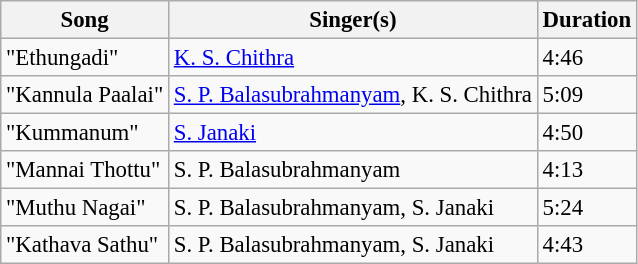<table class="wikitable" style="font-size:95%;">
<tr>
<th>Song</th>
<th>Singer(s)</th>
<th>Duration</th>
</tr>
<tr>
<td>"Ethungadi"</td>
<td><a href='#'>K. S. Chithra</a></td>
<td>4:46</td>
</tr>
<tr>
<td>"Kannula Paalai"</td>
<td><a href='#'>S. P. Balasubrahmanyam</a>, K. S. Chithra</td>
<td>5:09</td>
</tr>
<tr>
<td>"Kummanum"</td>
<td><a href='#'>S. Janaki</a></td>
<td>4:50</td>
</tr>
<tr>
<td>"Mannai Thottu"</td>
<td>S. P. Balasubrahmanyam</td>
<td>4:13</td>
</tr>
<tr>
<td>"Muthu Nagai"</td>
<td>S. P. Balasubrahmanyam, S. Janaki</td>
<td>5:24</td>
</tr>
<tr>
<td>"Kathava Sathu"</td>
<td>S. P. Balasubrahmanyam, S. Janaki</td>
<td>4:43</td>
</tr>
</table>
